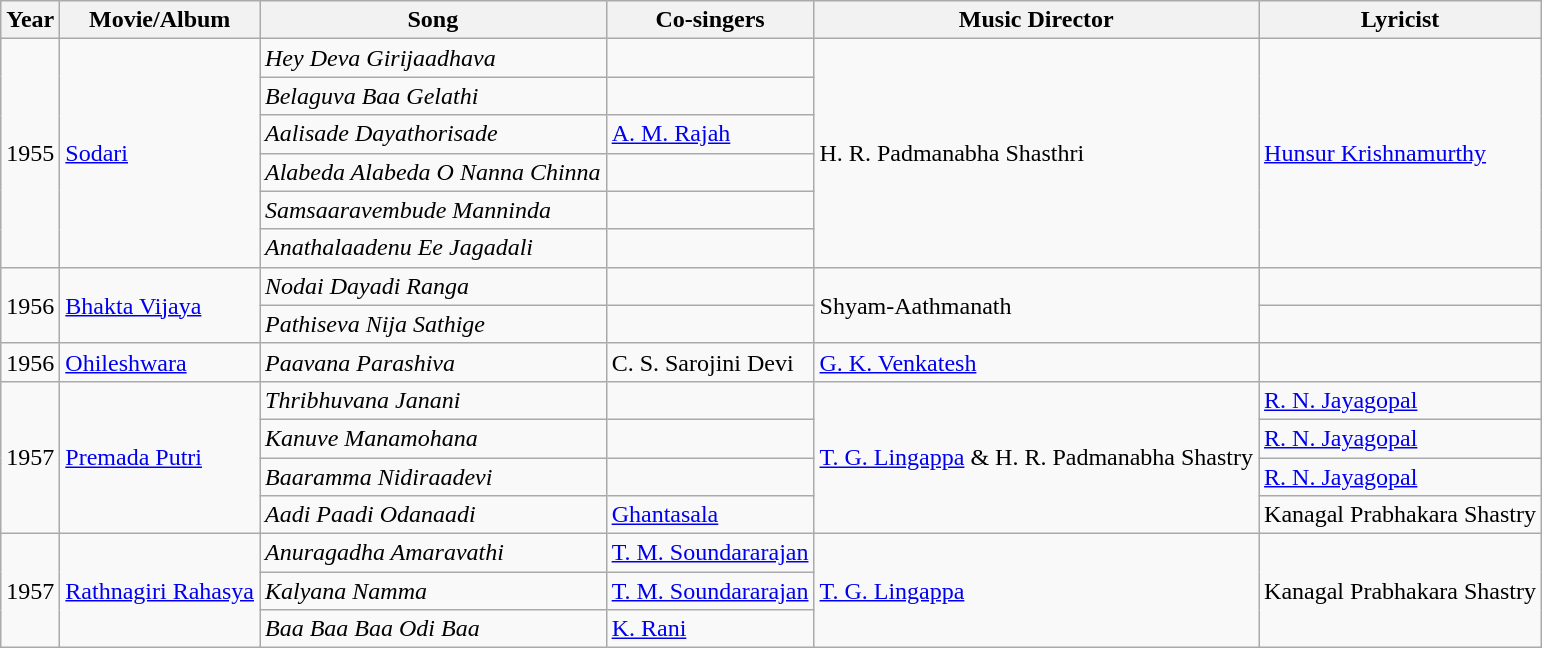<table class="wikitable sortable">
<tr>
<th scope="col">Year</th>
<th scope="col">Movie/Album</th>
<th scope="col">Song</th>
<th scope="col">Co-singers</th>
<th scope="col">Music Director</th>
<th scope="col">Lyricist</th>
</tr>
<tr>
<td rowspan=6>1955</td>
<td rowspan=6><a href='#'>Sodari</a></td>
<td><em>Hey Deva Girijaadhava</em></td>
<td></td>
<td rowspan=6>H. R. Padmanabha Shasthri</td>
<td rowspan=6><a href='#'>Hunsur Krishnamurthy</a></td>
</tr>
<tr>
<td><em>Belaguva Baa Gelathi</em></td>
<td></td>
</tr>
<tr>
<td><em>Aalisade Dayathorisade</em></td>
<td><a href='#'>A. M. Rajah</a></td>
</tr>
<tr>
<td><em>Alabeda Alabeda O Nanna Chinna</em></td>
<td></td>
</tr>
<tr>
<td><em>Samsaaravembude Manninda</em></td>
<td></td>
</tr>
<tr>
<td><em>Anathalaadenu Ee Jagadali</em></td>
<td></td>
</tr>
<tr>
<td rowspan=2>1956</td>
<td rowspan=2><a href='#'>Bhakta Vijaya</a></td>
<td><em>Nodai Dayadi Ranga</em></td>
<td></td>
<td rowspan=2>Shyam-Aathmanath</td>
<td></td>
</tr>
<tr>
<td><em>Pathiseva Nija Sathige</em></td>
<td></td>
<td></td>
</tr>
<tr>
<td>1956</td>
<td><a href='#'>Ohileshwara</a></td>
<td><em>Paavana Parashiva</em></td>
<td>C. S. Sarojini Devi</td>
<td><a href='#'>G. K. Venkatesh</a></td>
<td></td>
</tr>
<tr>
<td rowspan=4>1957</td>
<td rowspan=4><a href='#'>Premada Putri</a></td>
<td><em>Thribhuvana Janani</em></td>
<td></td>
<td rowspan=4><a href='#'>T. G. Lingappa</a> & H. R. Padmanabha Shastry</td>
<td><a href='#'>R. N. Jayagopal</a></td>
</tr>
<tr>
<td><em>Kanuve Manamohana</em></td>
<td></td>
<td><a href='#'>R. N. Jayagopal</a></td>
</tr>
<tr>
<td><em>Baaramma Nidiraadevi</em></td>
<td></td>
<td><a href='#'>R. N. Jayagopal</a></td>
</tr>
<tr>
<td><em>Aadi Paadi Odanaadi</em></td>
<td><a href='#'>Ghantasala</a></td>
<td>Kanagal Prabhakara Shastry</td>
</tr>
<tr>
<td rowspan=3>1957</td>
<td rowspan=3><a href='#'>Rathnagiri Rahasya</a></td>
<td><em>Anuragadha Amaravathi</em></td>
<td><a href='#'>T. M. Soundararajan</a></td>
<td rowspan=3><a href='#'>T. G. Lingappa</a></td>
<td rowspan=3>Kanagal Prabhakara Shastry</td>
</tr>
<tr>
<td><em>Kalyana Namma</em></td>
<td><a href='#'>T. M. Soundararajan</a></td>
</tr>
<tr>
<td><em>Baa Baa Baa Odi Baa</em></td>
<td><a href='#'>K. Rani</a></td>
</tr>
</table>
